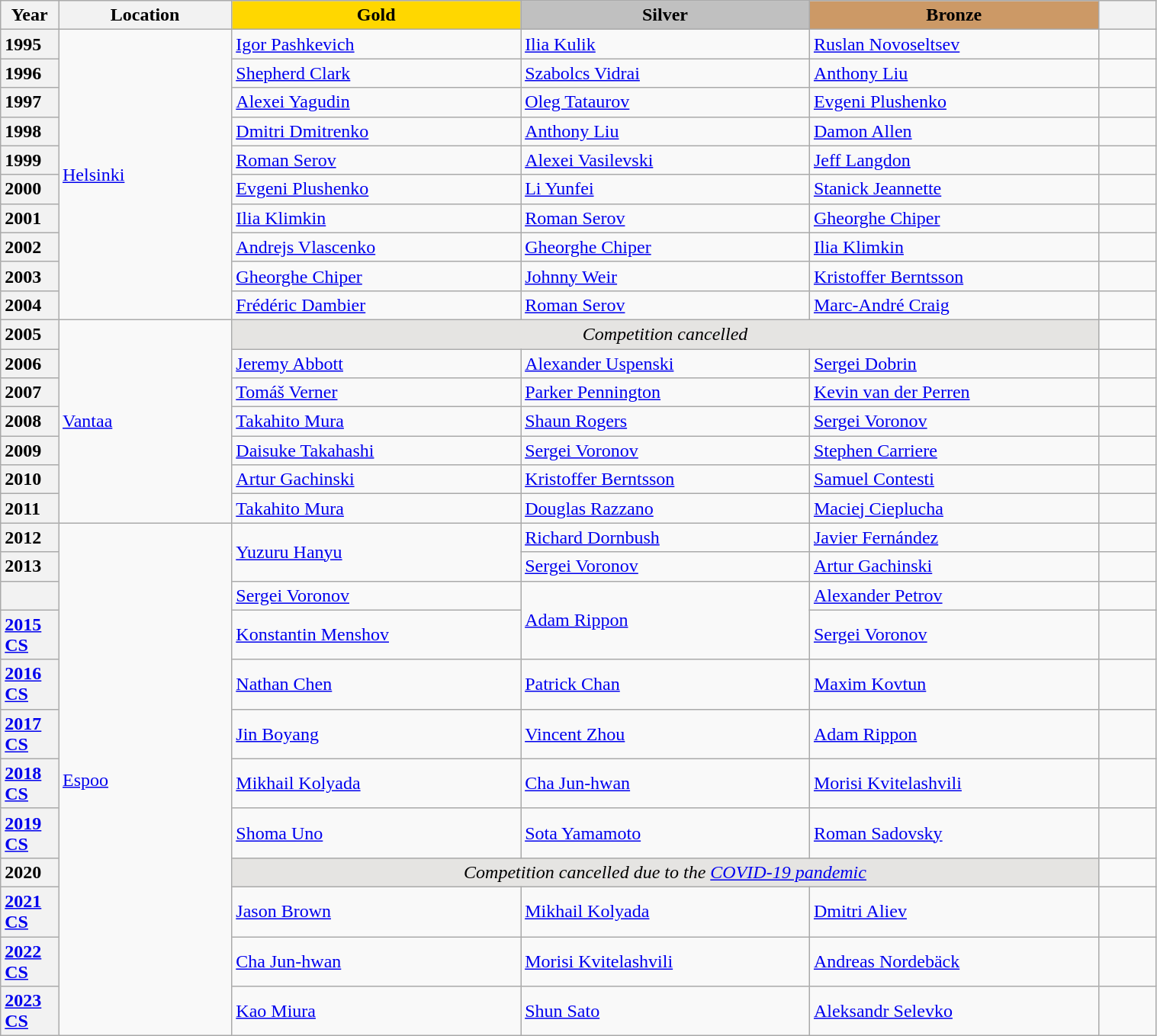<table class="wikitable unsortable" style="text-align:left; width:80%">
<tr>
<th scope="col" style="text-align:center; width:5%">Year</th>
<th scope="col" style="text-align:center; width:15%">Location</th>
<th scope="col" style="text-align:center; width:25%; background:gold">Gold</th>
<th scope="col" style="text-align:center; width:25%; background:silver">Silver</th>
<th scope="col" style="text-align:center; width:25%; background:#c96">Bronze</th>
<th scope="col" style="text-align:center; width:5%"></th>
</tr>
<tr>
<th scope="row" style="text-align:left">1995</th>
<td rowspan="10"><a href='#'>Helsinki</a></td>
<td> <a href='#'>Igor Pashkevich</a></td>
<td> <a href='#'>Ilia Kulik</a></td>
<td> <a href='#'>Ruslan Novoseltsev</a></td>
<td></td>
</tr>
<tr>
<th scope="row" style="text-align:left">1996</th>
<td> <a href='#'>Shepherd Clark</a></td>
<td> <a href='#'>Szabolcs Vidrai</a></td>
<td> <a href='#'>Anthony Liu</a></td>
<td></td>
</tr>
<tr>
<th scope="row" style="text-align:left">1997</th>
<td> <a href='#'>Alexei Yagudin</a></td>
<td> <a href='#'>Oleg Tataurov</a></td>
<td> <a href='#'>Evgeni Plushenko</a></td>
<td></td>
</tr>
<tr>
<th scope="row" style="text-align:left">1998</th>
<td> <a href='#'>Dmitri Dmitrenko</a></td>
<td> <a href='#'>Anthony Liu</a></td>
<td> <a href='#'>Damon Allen</a></td>
<td></td>
</tr>
<tr>
<th scope="row" style="text-align:left">1999</th>
<td> <a href='#'>Roman Serov</a></td>
<td> <a href='#'>Alexei Vasilevski</a></td>
<td> <a href='#'>Jeff Langdon</a></td>
<td></td>
</tr>
<tr>
<th scope="row" style="text-align:left">2000</th>
<td> <a href='#'>Evgeni Plushenko</a></td>
<td> <a href='#'>Li Yunfei</a></td>
<td> <a href='#'>Stanick Jeannette</a></td>
<td></td>
</tr>
<tr>
<th scope="row" style="text-align:left">2001</th>
<td> <a href='#'>Ilia Klimkin</a></td>
<td> <a href='#'>Roman Serov</a></td>
<td> <a href='#'>Gheorghe Chiper</a></td>
<td></td>
</tr>
<tr>
<th scope="row" style="text-align:left">2002</th>
<td> <a href='#'>Andrejs Vlascenko</a></td>
<td> <a href='#'>Gheorghe Chiper</a></td>
<td> <a href='#'>Ilia Klimkin</a></td>
<td></td>
</tr>
<tr>
<th scope="row" style="text-align:left">2003</th>
<td> <a href='#'>Gheorghe Chiper</a></td>
<td> <a href='#'>Johnny Weir</a></td>
<td> <a href='#'>Kristoffer Berntsson</a></td>
<td></td>
</tr>
<tr>
<th scope="row" style="text-align:left">2004</th>
<td> <a href='#'>Frédéric Dambier</a></td>
<td> <a href='#'>Roman Serov</a></td>
<td> <a href='#'>Marc-André Craig</a></td>
<td></td>
</tr>
<tr>
<th scope="row" style="text-align:left">2005</th>
<td rowspan="7"><a href='#'>Vantaa</a></td>
<td colspan="3" bgcolor="e5e4e2" align="center"><em>Competition cancelled</em></td>
<td></td>
</tr>
<tr>
<th scope="row" style="text-align:left">2006</th>
<td> <a href='#'>Jeremy Abbott</a></td>
<td> <a href='#'>Alexander Uspenski</a></td>
<td> <a href='#'>Sergei Dobrin</a></td>
<td></td>
</tr>
<tr>
<th scope="row" style="text-align:left">2007</th>
<td> <a href='#'>Tomáš Verner</a></td>
<td> <a href='#'>Parker Pennington</a></td>
<td> <a href='#'>Kevin van der Perren</a></td>
<td></td>
</tr>
<tr>
<th scope="row" style="text-align:left">2008</th>
<td> <a href='#'>Takahito Mura</a></td>
<td> <a href='#'>Shaun Rogers</a></td>
<td> <a href='#'>Sergei Voronov</a></td>
<td></td>
</tr>
<tr>
<th scope="row" style="text-align:left">2009</th>
<td> <a href='#'>Daisuke Takahashi</a></td>
<td> <a href='#'>Sergei Voronov</a></td>
<td> <a href='#'>Stephen Carriere</a></td>
<td></td>
</tr>
<tr>
<th scope="row" style="text-align:left">2010</th>
<td> <a href='#'>Artur Gachinski</a></td>
<td> <a href='#'>Kristoffer Berntsson</a></td>
<td> <a href='#'>Samuel Contesti</a></td>
<td></td>
</tr>
<tr>
<th scope="row" style="text-align:left">2011</th>
<td> <a href='#'>Takahito Mura</a></td>
<td> <a href='#'>Douglas Razzano</a></td>
<td> <a href='#'>Maciej Cieplucha</a></td>
<td></td>
</tr>
<tr>
<th scope="row" style="text-align:left">2012</th>
<td rowspan="12"><a href='#'>Espoo</a></td>
<td rowspan="2"> <a href='#'>Yuzuru Hanyu</a></td>
<td> <a href='#'>Richard Dornbush</a></td>
<td> <a href='#'>Javier Fernández</a></td>
<td></td>
</tr>
<tr>
<th scope="row" style="text-align:left">2013</th>
<td> <a href='#'>Sergei Voronov</a></td>
<td> <a href='#'>Artur Gachinski</a></td>
<td></td>
</tr>
<tr>
<th scope="row" style="text-align:left"></th>
<td> <a href='#'>Sergei Voronov</a></td>
<td rowspan="2"> <a href='#'>Adam Rippon</a></td>
<td> <a href='#'>Alexander Petrov</a></td>
<td></td>
</tr>
<tr>
<th scope="row" style="text-align:left"><a href='#'>2015 CS</a></th>
<td> <a href='#'>Konstantin Menshov</a></td>
<td> <a href='#'>Sergei Voronov</a></td>
<td></td>
</tr>
<tr>
<th scope="row" style="text-align:left"><a href='#'>2016 CS</a></th>
<td> <a href='#'>Nathan Chen</a></td>
<td> <a href='#'>Patrick Chan</a></td>
<td> <a href='#'>Maxim Kovtun</a></td>
<td></td>
</tr>
<tr>
<th scope="row" style="text-align:left"><a href='#'>2017 CS</a></th>
<td> <a href='#'>Jin Boyang</a></td>
<td> <a href='#'>Vincent Zhou</a></td>
<td> <a href='#'>Adam Rippon</a></td>
<td></td>
</tr>
<tr>
<th scope="row" style="text-align:left"><a href='#'>2018 CS</a></th>
<td> <a href='#'>Mikhail Kolyada</a></td>
<td> <a href='#'>Cha Jun-hwan</a></td>
<td> <a href='#'>Morisi Kvitelashvili</a></td>
<td></td>
</tr>
<tr>
<th scope="row" style="text-align:left"><a href='#'>2019 CS</a></th>
<td> <a href='#'>Shoma Uno</a></td>
<td> <a href='#'>Sota Yamamoto</a></td>
<td> <a href='#'>Roman Sadovsky</a></td>
<td></td>
</tr>
<tr>
<th scope="row" style="text-align:left">2020</th>
<td colspan="3" align="center" bgcolor="e5e4e2"><em>Competition cancelled due to the <a href='#'>COVID-19 pandemic</a></em></td>
<td></td>
</tr>
<tr>
<th scope="row" style="text-align:left"><a href='#'>2021 CS</a></th>
<td> <a href='#'>Jason Brown</a></td>
<td> <a href='#'>Mikhail Kolyada</a></td>
<td> <a href='#'>Dmitri Aliev</a></td>
<td></td>
</tr>
<tr>
<th scope="row" style="text-align:left"><a href='#'>2022 CS</a></th>
<td> <a href='#'>Cha Jun-hwan</a></td>
<td> <a href='#'>Morisi Kvitelashvili</a></td>
<td> <a href='#'>Andreas Nordebäck</a></td>
<td></td>
</tr>
<tr>
<th scope="row" style="text-align:left"><a href='#'>2023 CS</a></th>
<td> <a href='#'>Kao Miura</a></td>
<td> <a href='#'>Shun Sato</a></td>
<td> <a href='#'>Aleksandr Selevko</a></td>
<td></td>
</tr>
</table>
